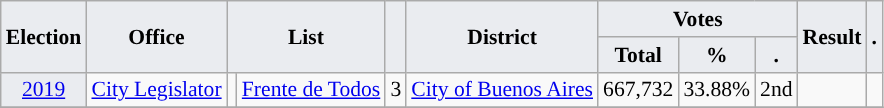<table class="wikitable" style="font-size:90%; text-align:center;">
<tr>
<th style="background-color:#EAECF0;" rowspan=2>Election</th>
<th style="background-color:#EAECF0;" rowspan=2>Office</th>
<th style="background-color:#EAECF0;" colspan=2 rowspan=2>List</th>
<th style="background-color:#EAECF0;" rowspan=2></th>
<th style="background-color:#EAECF0;" rowspan=2>District</th>
<th style="background-color:#EAECF0;" colspan=3>Votes</th>
<th style="background-color:#EAECF0;" rowspan=2>Result</th>
<th style="background-color:#EAECF0;" rowspan=2>.</th>
</tr>
<tr>
<th style="background-color:#EAECF0;">Total</th>
<th style="background-color:#EAECF0;">%</th>
<th style="background-color:#EAECF0;">.</th>
</tr>
<tr>
<td style="background-color:#EAECF0;"><a href='#'>2019</a></td>
<td><a href='#'>City Legislator</a></td>
<td style="background-color:"></td>
<td><a href='#'>Frente de Todos</a></td>
<td>3</td>
<td><a href='#'>City of Buenos Aires</a></td>
<td>667,732</td>
<td>33.88%</td>
<td>2nd</td>
<td></td>
<td></td>
</tr>
<tr>
</tr>
</table>
